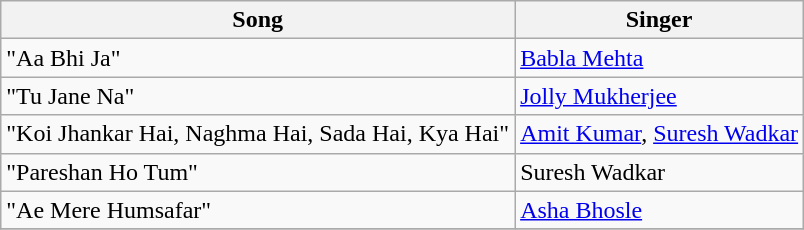<table class="wikitable">
<tr>
<th>Song</th>
<th>Singer</th>
</tr>
<tr>
<td>"Aa Bhi Ja"</td>
<td><a href='#'>Babla Mehta</a></td>
</tr>
<tr>
<td>"Tu Jane Na"</td>
<td><a href='#'>Jolly Mukherjee</a></td>
</tr>
<tr>
<td>"Koi Jhankar Hai, Naghma Hai, Sada Hai, Kya Hai"</td>
<td><a href='#'>Amit Kumar</a>, <a href='#'>Suresh Wadkar</a></td>
</tr>
<tr>
<td>"Pareshan Ho Tum"</td>
<td>Suresh Wadkar</td>
</tr>
<tr>
<td>"Ae Mere Humsafar"</td>
<td><a href='#'>Asha Bhosle</a></td>
</tr>
<tr>
</tr>
</table>
